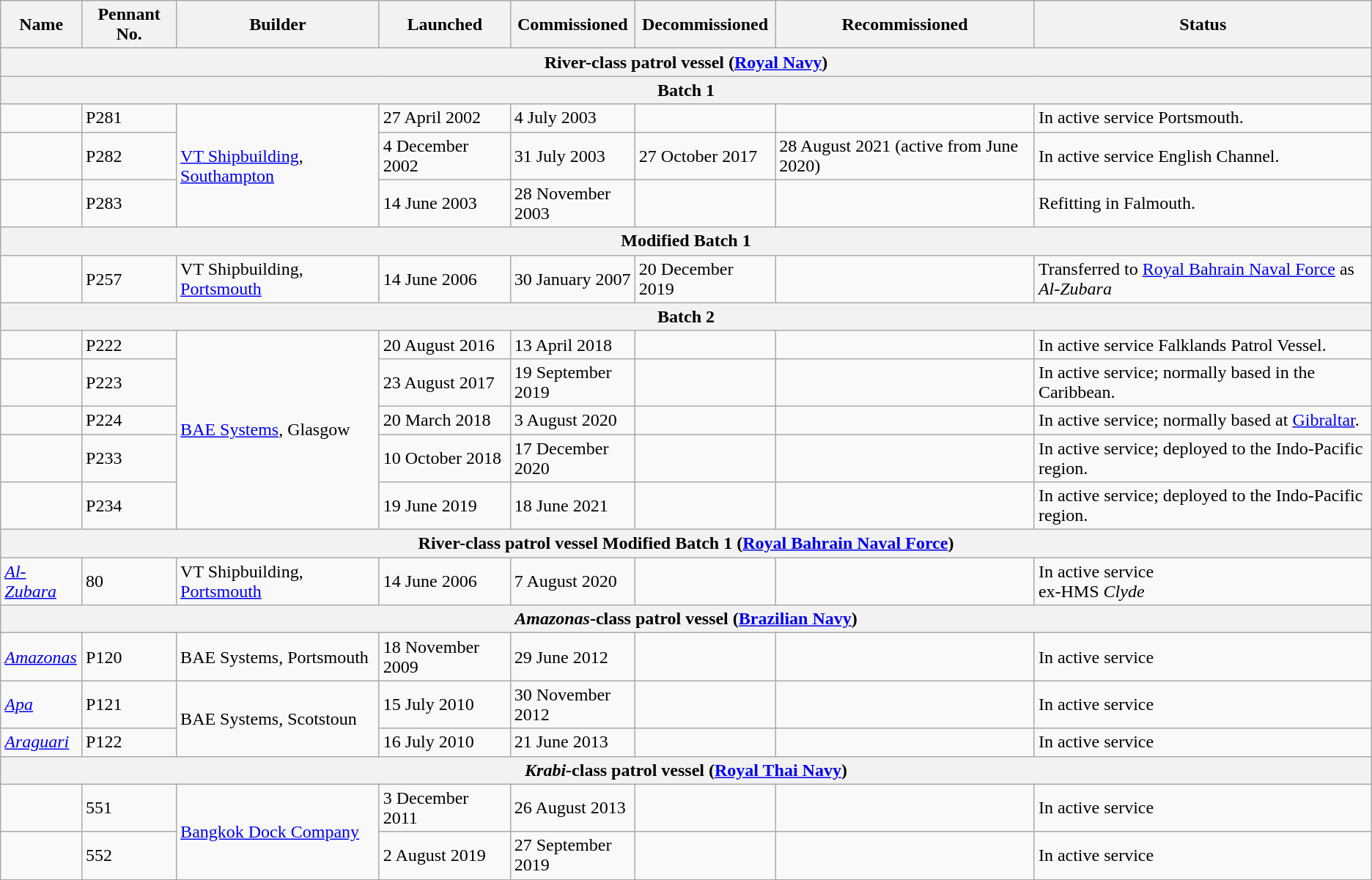<table class="sortable wikitable">
<tr>
<th>Name</th>
<th>Pennant No.</th>
<th>Builder</th>
<th>Launched</th>
<th scope="col" style="width:106px;">Commissioned</th>
<th>Decommissioned</th>
<th>Recommissioned</th>
<th>Status</th>
</tr>
<tr>
<th colspan="8">River-class patrol vessel (<a href='#'>Royal Navy</a>)</th>
</tr>
<tr>
<th colspan="8">Batch 1</th>
</tr>
<tr>
<td></td>
<td>P281</td>
<td rowspan=3><a href='#'>VT Shipbuilding</a>, <a href='#'>Southampton</a></td>
<td>27 April 2002</td>
<td>4 July 2003</td>
<td></td>
<td></td>
<td>In active service Portsmouth.</td>
</tr>
<tr>
<td></td>
<td>P282</td>
<td>4 December 2002</td>
<td>31 July 2003</td>
<td>27 October 2017</td>
<td>28 August 2021 (active from June 2020)</td>
<td>In active service English Channel.</td>
</tr>
<tr>
<td></td>
<td>P283</td>
<td>14 June 2003</td>
<td>28 November 2003</td>
<td></td>
<td></td>
<td>Refitting in Falmouth.</td>
</tr>
<tr>
<th colspan="8">Modified Batch 1</th>
</tr>
<tr>
<td></td>
<td>P257</td>
<td>VT Shipbuilding, <a href='#'>Portsmouth</a></td>
<td>14 June 2006</td>
<td>30 January 2007</td>
<td>20 December 2019</td>
<td></td>
<td>Transferred to <a href='#'>Royal Bahrain Naval Force</a> as <em>Al-Zubara</em></td>
</tr>
<tr>
<th colspan="8">Batch 2</th>
</tr>
<tr>
<td></td>
<td>P222</td>
<td rowspan=5><a href='#'>BAE Systems</a>, Glasgow</td>
<td>20 August 2016</td>
<td>13 April 2018</td>
<td></td>
<td></td>
<td>In active service Falklands Patrol Vessel.</td>
</tr>
<tr>
<td></td>
<td>P223</td>
<td>23 August 2017</td>
<td>19 September 2019</td>
<td></td>
<td></td>
<td>In active service; normally based in the Caribbean.</td>
</tr>
<tr>
<td></td>
<td>P224</td>
<td>20 March 2018</td>
<td>3 August 2020</td>
<td></td>
<td></td>
<td>In active service; normally based at <a href='#'>Gibraltar</a>.</td>
</tr>
<tr>
<td></td>
<td>P233</td>
<td>10 October 2018</td>
<td>17 December 2020</td>
<td></td>
<td></td>
<td>In active service; deployed to the Indo-Pacific region.</td>
</tr>
<tr>
<td></td>
<td>P234</td>
<td>19 June 2019</td>
<td>18 June 2021</td>
<td></td>
<td></td>
<td>In active service; deployed to the Indo-Pacific region.</td>
</tr>
<tr>
<th colspan="8">River-class patrol vessel Modified Batch 1 (<a href='#'>Royal Bahrain Naval Force</a>)</th>
</tr>
<tr>
<td><a href='#'><em>Al-Zubara</em></a></td>
<td>80</td>
<td>VT Shipbuilding, <a href='#'>Portsmouth</a></td>
<td>14 June 2006</td>
<td>7 August 2020</td>
<td></td>
<td></td>
<td>In active service<br>ex-HMS <em>Clyde</em></td>
</tr>
<tr>
<th colspan="8"><em>Amazonas</em>-class patrol vessel (<a href='#'>Brazilian Navy</a>)</th>
</tr>
<tr>
<td><em><a href='#'>Amazonas</a></em></td>
<td>P120</td>
<td>BAE Systems, Portsmouth</td>
<td>18 November 2009</td>
<td>29 June 2012</td>
<td></td>
<td></td>
<td>In active service</td>
</tr>
<tr>
<td><em><a href='#'>Apa</a></em></td>
<td>P121</td>
<td rowspan="2">BAE Systems, Scotstoun</td>
<td>15 July 2010</td>
<td>30 November 2012</td>
<td></td>
<td></td>
<td>In active service</td>
</tr>
<tr>
<td><em><a href='#'>Araguari</a></em></td>
<td>P122</td>
<td>16 July 2010</td>
<td>21 June 2013</td>
<td></td>
<td></td>
<td>In active service</td>
</tr>
<tr>
<th colspan="8"><em>Krabi-</em>class patrol vessel (<a href='#'>Royal Thai Navy</a>)</th>
</tr>
<tr>
<td></td>
<td>551</td>
<td rowspan="2"><a href='#'>Bangkok Dock Company</a></td>
<td>3 December 2011</td>
<td>26 August 2013</td>
<td></td>
<td></td>
<td>In active service</td>
</tr>
<tr>
<td></td>
<td>552</td>
<td>2 August 2019</td>
<td>27 September 2019</td>
<td></td>
<td></td>
<td>In active service</td>
</tr>
</table>
